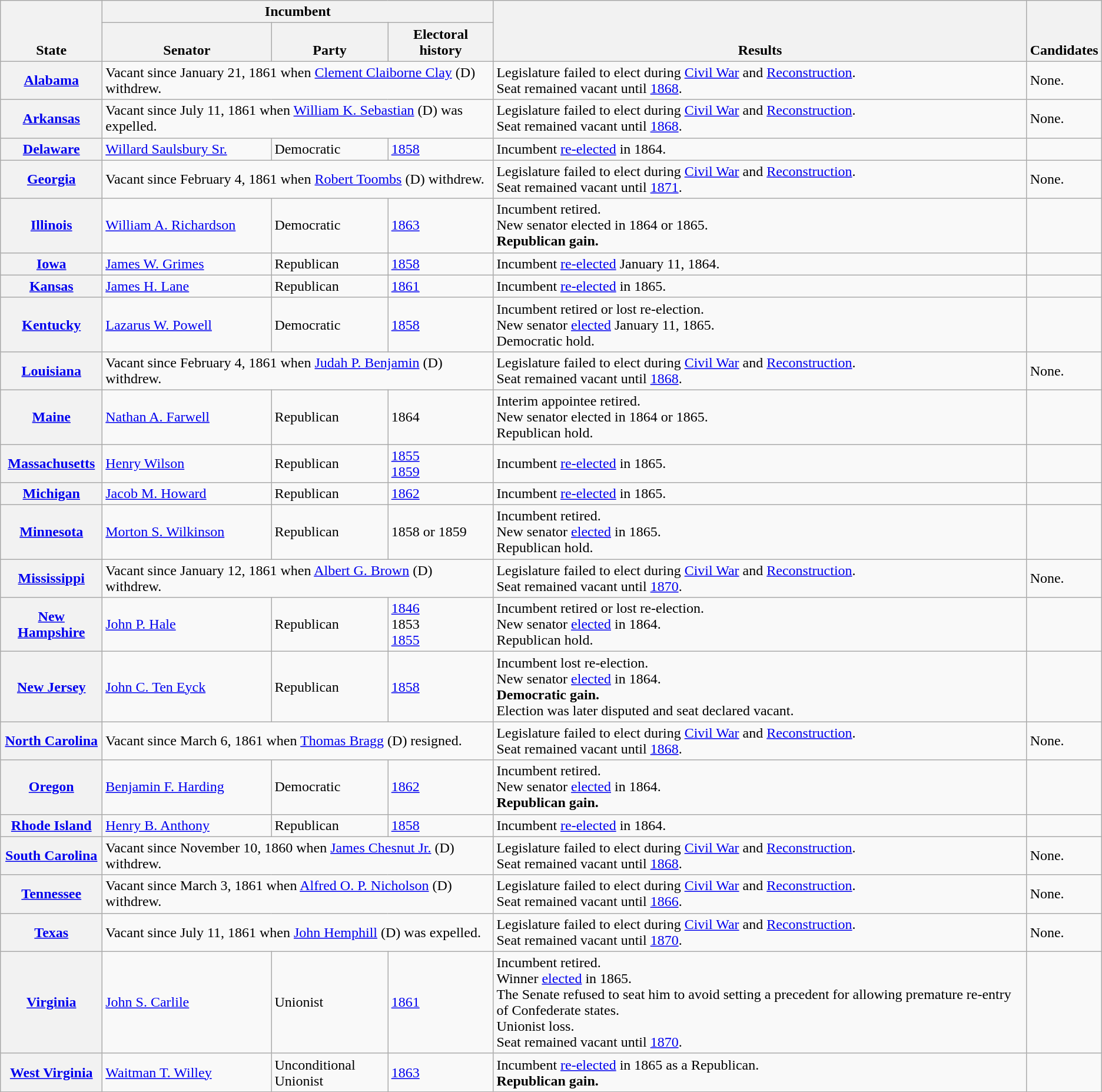<table class=wikitable>
<tr valign=bottom>
<th rowspan=2>State</th>
<th colspan=3>Incumbent</th>
<th rowspan=2>Results</th>
<th rowspan=2>Candidates</th>
</tr>
<tr valign=bottom>
<th>Senator</th>
<th>Party</th>
<th>Electoral<br>history</th>
</tr>
<tr>
<th><a href='#'>Alabama</a></th>
<td colspan=3>Vacant since January 21, 1861 when <a href='#'>Clement Claiborne Clay</a> (D) withdrew.</td>
<td>Legislature failed to elect during <a href='#'>Civil War</a> and <a href='#'>Reconstruction</a>.<br>Seat remained vacant until <a href='#'>1868</a>.</td>
<td>None.</td>
</tr>
<tr>
<th><a href='#'>Arkansas</a></th>
<td colspan=3>Vacant since July 11, 1861 when <a href='#'>William K. Sebastian</a> (D) was expelled.</td>
<td>Legislature failed to elect during <a href='#'>Civil War</a> and <a href='#'>Reconstruction</a>.<br>Seat remained vacant until <a href='#'>1868</a>.</td>
<td>None.</td>
</tr>
<tr>
<th><a href='#'>Delaware</a></th>
<td><a href='#'>Willard Saulsbury Sr.</a></td>
<td>Democratic</td>
<td><a href='#'>1858</a></td>
<td>Incumbent <a href='#'>re-elected</a> in 1864.</td>
<td nowrap></td>
</tr>
<tr>
<th><a href='#'>Georgia</a></th>
<td colspan=3>Vacant since February 4, 1861 when <a href='#'>Robert Toombs</a> (D) withdrew.</td>
<td>Legislature failed to elect during <a href='#'>Civil War</a> and <a href='#'>Reconstruction</a>.<br>Seat remained vacant until <a href='#'>1871</a>.</td>
<td>None.</td>
</tr>
<tr>
<th><a href='#'>Illinois</a></th>
<td><a href='#'>William A. Richardson</a></td>
<td>Democratic</td>
<td><a href='#'>1863 </a></td>
<td>Incumbent retired.<br>New senator elected in 1864 or 1865.<br><strong>Republican gain.</strong></td>
<td nowrap></td>
</tr>
<tr>
<th><a href='#'>Iowa</a></th>
<td><a href='#'>James W. Grimes</a></td>
<td>Republican</td>
<td><a href='#'>1858</a></td>
<td>Incumbent <a href='#'>re-elected</a> January 11, 1864.</td>
<td nowrap></td>
</tr>
<tr>
<th><a href='#'>Kansas</a></th>
<td><a href='#'>James H. Lane</a></td>
<td>Republican</td>
<td><a href='#'>1861</a></td>
<td>Incumbent <a href='#'>re-elected</a> in 1865.</td>
<td nowrap></td>
</tr>
<tr>
<th><a href='#'>Kentucky</a></th>
<td><a href='#'>Lazarus W. Powell</a></td>
<td>Democratic</td>
<td><a href='#'>1858</a></td>
<td>Incumbent retired or lost re-election.<br>New senator <a href='#'>elected</a> January 11, 1865.<br>Democratic hold.</td>
<td nowrap></td>
</tr>
<tr>
<th><a href='#'>Louisiana</a></th>
<td colspan=3>Vacant since February 4, 1861 when <a href='#'>Judah P. Benjamin</a> (D) withdrew.</td>
<td>Legislature failed to elect during <a href='#'>Civil War</a> and <a href='#'>Reconstruction</a>.<br>Seat remained vacant until <a href='#'>1868</a>.</td>
<td>None.</td>
</tr>
<tr>
<th><a href='#'>Maine</a></th>
<td><a href='#'>Nathan A. Farwell</a></td>
<td>Republican</td>
<td>1864 </td>
<td>Interim appointee retired.<br>New senator elected in 1864 or 1865.<br>Republican hold.</td>
<td nowrap></td>
</tr>
<tr>
<th><a href='#'>Massachusetts</a></th>
<td><a href='#'>Henry Wilson</a></td>
<td>Republican</td>
<td><a href='#'>1855 </a><br><a href='#'>1859</a></td>
<td>Incumbent <a href='#'>re-elected</a> in 1865.</td>
<td nowrap></td>
</tr>
<tr>
<th><a href='#'>Michigan</a></th>
<td><a href='#'>Jacob M. Howard</a></td>
<td>Republican</td>
<td><a href='#'>1862 </a></td>
<td>Incumbent <a href='#'>re-elected</a> in 1865.</td>
<td nowrap></td>
</tr>
<tr>
<th><a href='#'>Minnesota</a></th>
<td><a href='#'>Morton S. Wilkinson</a></td>
<td>Republican</td>
<td>1858 or 1859</td>
<td>Incumbent retired.<br>New senator <a href='#'>elected</a> in 1865.<br>Republican hold.</td>
<td nowrap></td>
</tr>
<tr>
<th><a href='#'>Mississippi</a></th>
<td colspan=3>Vacant since January 12, 1861 when <a href='#'>Albert G. Brown</a> (D) withdrew.</td>
<td>Legislature failed to elect during <a href='#'>Civil War</a> and <a href='#'>Reconstruction</a>.<br>Seat remained vacant until <a href='#'>1870</a>.</td>
<td>None.</td>
</tr>
<tr>
<th><a href='#'>New Hampshire</a></th>
<td><a href='#'>John P. Hale</a></td>
<td>Republican</td>
<td><a href='#'>1846</a><br>1853 <br><a href='#'>1855 </a></td>
<td>Incumbent retired or lost re-election.<br>New senator <a href='#'>elected</a> in 1864.<br>Republican hold.</td>
<td nowrap></td>
</tr>
<tr>
<th><a href='#'>New Jersey</a></th>
<td><a href='#'>John C. Ten Eyck</a></td>
<td>Republican</td>
<td><a href='#'>1858</a></td>
<td>Incumbent lost re-election.<br>New senator <a href='#'>elected</a> in 1864.<br><strong>Democratic gain.</strong><br>Election was later disputed and seat declared vacant.</td>
<td nowrap></td>
</tr>
<tr>
<th><a href='#'>North Carolina</a></th>
<td colspan=3>Vacant since March 6, 1861 when <a href='#'>Thomas Bragg</a> (D) resigned.</td>
<td>Legislature failed to elect during <a href='#'>Civil War</a> and <a href='#'>Reconstruction</a>.<br>Seat remained vacant until <a href='#'>1868</a>.</td>
<td>None.</td>
</tr>
<tr>
<th><a href='#'>Oregon</a></th>
<td><a href='#'>Benjamin F. Harding</a></td>
<td>Democratic</td>
<td><a href='#'>1862 </a></td>
<td>Incumbent retired.<br>New senator <a href='#'>elected</a> in 1864.<br><strong>Republican gain.</strong></td>
<td nowrap></td>
</tr>
<tr>
<th><a href='#'>Rhode Island</a></th>
<td><a href='#'>Henry B. Anthony</a></td>
<td>Republican</td>
<td><a href='#'>1858</a></td>
<td>Incumbent <a href='#'>re-elected</a> in 1864.</td>
<td nowrap></td>
</tr>
<tr>
<th><a href='#'>South Carolina</a></th>
<td colspan=3>Vacant since November 10, 1860 when <a href='#'>James Chesnut Jr.</a> (D) withdrew.</td>
<td>Legislature failed to elect during <a href='#'>Civil War</a> and <a href='#'>Reconstruction</a>.<br>Seat remained vacant until <a href='#'>1868</a>.</td>
<td>None.</td>
</tr>
<tr>
<th><a href='#'>Tennessee</a></th>
<td colspan=3>Vacant since March 3, 1861 when <a href='#'>Alfred O. P. Nicholson</a> (D) withdrew.</td>
<td>Legislature failed to elect during <a href='#'>Civil War</a> and <a href='#'>Reconstruction</a>.<br>Seat remained vacant until <a href='#'>1866</a>.</td>
<td>None.</td>
</tr>
<tr>
<th><a href='#'>Texas</a></th>
<td colspan=3>Vacant since July 11, 1861 when <a href='#'>John Hemphill</a> (D) was expelled.</td>
<td>Legislature failed to elect during <a href='#'>Civil War</a> and <a href='#'>Reconstruction</a>.<br>Seat remained vacant until <a href='#'>1870</a>.</td>
<td>None.</td>
</tr>
<tr>
<th><a href='#'>Virginia</a></th>
<td><a href='#'>John S. Carlile</a></td>
<td>Unionist</td>
<td><a href='#'>1861</a></td>
<td>Incumbent retired.<br>Winner <a href='#'>elected</a> in 1865.<br>The Senate refused to seat him to avoid setting a precedent for allowing premature re-entry of Confederate states.<br>Unionist loss.<br>Seat remained vacant until <a href='#'>1870</a>.</td>
<td nowrap></td>
</tr>
<tr>
<th><a href='#'>West Virginia</a></th>
<td><a href='#'>Waitman T. Willey</a></td>
<td>Unconditional<br>Unionist</td>
<td><a href='#'>1863</a></td>
<td>Incumbent <a href='#'>re-elected</a> in 1865 as a Republican.<br><strong>Republican gain.</strong></td>
<td nowrap></td>
</tr>
</table>
